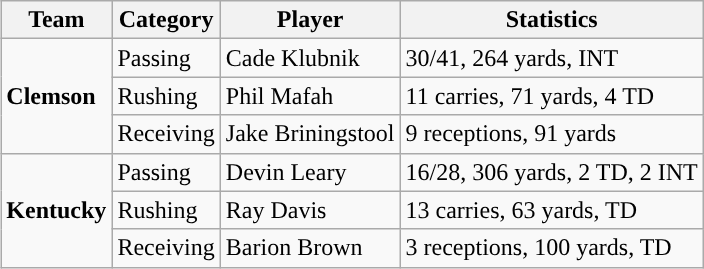<table class="wikitable" style="float: right;">
<tr>
<th>Team</th>
<th>Category</th>
<th>Player</th>
<th>Statistics</th>
</tr>
<tr>
<td rowspan=3><strong>Clemson</strong></td>
<td>Passing</td>
<td>Cade Klubnik</td>
<td>30/41, 264 yards, INT</td>
</tr>
<tr>
<td>Rushing</td>
<td>Phil Mafah</td>
<td>11 carries, 71 yards, 4 TD</td>
</tr>
<tr>
<td>Receiving</td>
<td>Jake Briningstool</td>
<td>9 receptions, 91 yards</td>
</tr>
<tr>
<td rowspan=3><strong>Kentucky</strong></td>
<td>Passing</td>
<td>Devin Leary</td>
<td>16/28, 306 yards, 2 TD, 2 INT</td>
</tr>
<tr>
<td>Rushing</td>
<td>Ray Davis</td>
<td>13 carries, 63 yards, TD</td>
</tr>
<tr>
<td>Receiving</td>
<td>Barion Brown</td>
<td>3 receptions, 100 yards, TD</td>
</tr>
</table>
